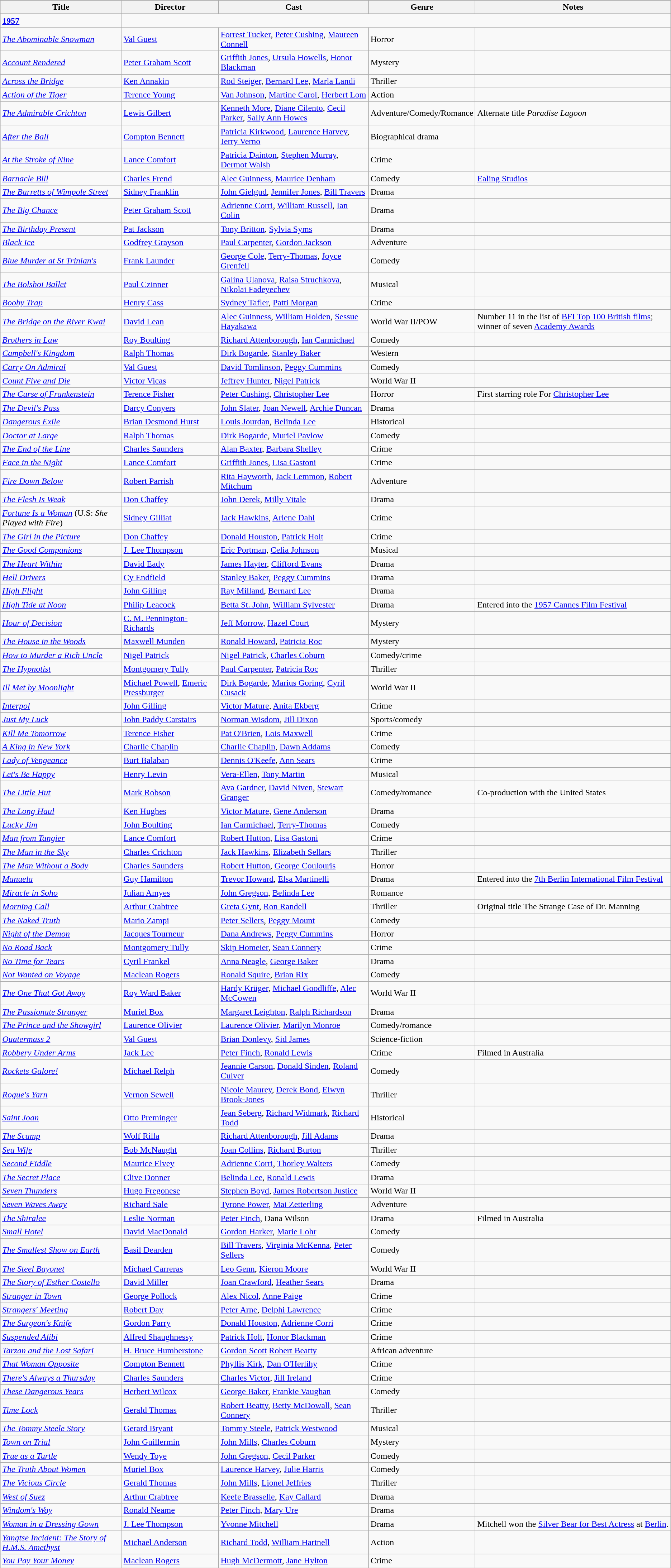<table class="wikitable">
<tr>
</tr>
<tr>
<th>Title</th>
<th>Director</th>
<th>Cast</th>
<th>Genre</th>
<th>Notes</th>
</tr>
<tr>
<td><strong><a href='#'>1957</a></strong></td>
</tr>
<tr>
<td><em><a href='#'>The Abominable Snowman</a></em></td>
<td><a href='#'>Val Guest</a></td>
<td><a href='#'>Forrest Tucker</a>, <a href='#'>Peter Cushing</a>, <a href='#'>Maureen Connell</a></td>
<td>Horror</td>
<td></td>
</tr>
<tr>
<td><em><a href='#'>Account Rendered</a></em></td>
<td><a href='#'>Peter Graham Scott</a></td>
<td><a href='#'>Griffith Jones</a>, <a href='#'>Ursula Howells</a>, <a href='#'>Honor Blackman</a></td>
<td>Mystery</td>
<td></td>
</tr>
<tr>
<td><em><a href='#'>Across the Bridge</a></em></td>
<td><a href='#'>Ken Annakin</a></td>
<td><a href='#'>Rod Steiger</a>, <a href='#'>Bernard Lee</a>, <a href='#'>Marla Landi</a></td>
<td>Thriller</td>
<td></td>
</tr>
<tr>
<td><em><a href='#'>Action of the Tiger</a></em></td>
<td><a href='#'>Terence Young</a></td>
<td><a href='#'>Van Johnson</a>, <a href='#'>Martine Carol</a>, <a href='#'>Herbert Lom</a></td>
<td>Action</td>
<td></td>
</tr>
<tr>
<td><em><a href='#'>The Admirable Crichton</a></em></td>
<td><a href='#'>Lewis Gilbert</a></td>
<td><a href='#'>Kenneth More</a>, <a href='#'>Diane Cilento</a>, <a href='#'>Cecil Parker</a>, <a href='#'>Sally Ann Howes</a></td>
<td>Adventure/Comedy/Romance</td>
<td>Alternate title <em>Paradise Lagoon</em></td>
</tr>
<tr>
<td><em><a href='#'>After the Ball</a></em></td>
<td><a href='#'>Compton Bennett</a></td>
<td><a href='#'>Patricia Kirkwood</a>, <a href='#'>Laurence Harvey</a>, <a href='#'>Jerry Verno</a></td>
<td>Biographical drama</td>
<td></td>
</tr>
<tr>
<td><em><a href='#'>At the Stroke of Nine</a></em></td>
<td><a href='#'>Lance Comfort</a></td>
<td><a href='#'>Patricia Dainton</a>, <a href='#'>Stephen Murray</a>, <a href='#'>Dermot Walsh</a></td>
<td>Crime</td>
<td></td>
</tr>
<tr>
<td><em><a href='#'>Barnacle Bill</a></em></td>
<td><a href='#'>Charles Frend</a></td>
<td><a href='#'>Alec Guinness</a>, <a href='#'>Maurice Denham</a></td>
<td>Comedy</td>
<td><a href='#'>Ealing Studios</a></td>
</tr>
<tr>
<td><em><a href='#'>The Barretts of Wimpole Street</a></em></td>
<td><a href='#'>Sidney Franklin</a></td>
<td><a href='#'>John Gielgud</a>, <a href='#'>Jennifer Jones</a>, <a href='#'>Bill Travers</a></td>
<td>Drama</td>
<td></td>
</tr>
<tr>
<td><em><a href='#'>The Big Chance</a></em></td>
<td><a href='#'>Peter Graham Scott</a></td>
<td><a href='#'>Adrienne Corri</a>, <a href='#'>William Russell</a>, <a href='#'>Ian Colin</a></td>
<td>Drama</td>
<td></td>
</tr>
<tr>
<td><em><a href='#'>The Birthday Present</a></em></td>
<td><a href='#'>Pat Jackson</a></td>
<td><a href='#'>Tony Britton</a>, <a href='#'>Sylvia Syms</a></td>
<td>Drama</td>
<td></td>
</tr>
<tr>
<td><em><a href='#'>Black Ice</a></em></td>
<td><a href='#'>Godfrey Grayson</a></td>
<td><a href='#'>Paul Carpenter</a>, <a href='#'>Gordon Jackson</a></td>
<td>Adventure</td>
<td></td>
</tr>
<tr>
<td><em><a href='#'>Blue Murder at St Trinian's</a></em></td>
<td><a href='#'>Frank Launder</a></td>
<td><a href='#'>George Cole</a>, <a href='#'>Terry-Thomas</a>, <a href='#'>Joyce Grenfell</a></td>
<td>Comedy</td>
<td></td>
</tr>
<tr>
<td><em><a href='#'>The Bolshoi Ballet</a></em></td>
<td><a href='#'>Paul Czinner</a></td>
<td><a href='#'>Galina Ulanova</a>, <a href='#'>Raisa Struchkova</a>, <a href='#'>Nikolai Fadeyechev</a></td>
<td>Musical</td>
<td></td>
</tr>
<tr>
<td><em><a href='#'>Booby Trap</a></em></td>
<td><a href='#'>Henry Cass</a></td>
<td><a href='#'>Sydney Tafler</a>, <a href='#'>Patti Morgan</a></td>
<td>Crime</td>
<td></td>
</tr>
<tr>
<td><em><a href='#'>The Bridge on the River Kwai</a></em></td>
<td><a href='#'>David Lean</a></td>
<td><a href='#'>Alec Guinness</a>, <a href='#'>William Holden</a>, <a href='#'>Sessue Hayakawa</a></td>
<td>World War II/POW</td>
<td>Number 11 in the list of <a href='#'>BFI Top 100 British films</a>; winner of seven <a href='#'>Academy Awards</a></td>
</tr>
<tr>
<td><em><a href='#'>Brothers in Law</a></em></td>
<td><a href='#'>Roy Boulting</a></td>
<td><a href='#'>Richard Attenborough</a>, <a href='#'>Ian Carmichael</a></td>
<td>Comedy</td>
<td></td>
</tr>
<tr>
<td><em><a href='#'>Campbell's Kingdom</a></em></td>
<td><a href='#'>Ralph Thomas</a></td>
<td><a href='#'>Dirk Bogarde</a>, <a href='#'>Stanley Baker</a></td>
<td>Western</td>
<td></td>
</tr>
<tr>
<td><em><a href='#'>Carry On Admiral</a></em></td>
<td><a href='#'>Val Guest</a></td>
<td><a href='#'>David Tomlinson</a>, <a href='#'>Peggy Cummins</a></td>
<td>Comedy</td>
<td></td>
</tr>
<tr>
<td><em><a href='#'>Count Five and Die</a></em></td>
<td><a href='#'>Victor Vicas</a></td>
<td><a href='#'>Jeffrey Hunter</a>, <a href='#'>Nigel Patrick</a></td>
<td>World War II</td>
<td></td>
</tr>
<tr>
</tr>
<tr>
<td><em><a href='#'>The Curse of Frankenstein</a></em></td>
<td><a href='#'>Terence Fisher</a></td>
<td><a href='#'>Peter Cushing</a>, <a href='#'>Christopher Lee</a></td>
<td>Horror</td>
<td>First starring role For <a href='#'>Christopher Lee</a></td>
</tr>
<tr>
<td><em><a href='#'>The Devil's Pass</a></em></td>
<td><a href='#'>Darcy Conyers</a></td>
<td><a href='#'>John Slater</a>, <a href='#'>Joan Newell</a>, <a href='#'>Archie Duncan</a></td>
<td>Drama</td>
<td></td>
</tr>
<tr>
<td><em><a href='#'>Dangerous Exile</a></em></td>
<td><a href='#'>Brian Desmond Hurst</a></td>
<td><a href='#'>Louis Jourdan</a>, <a href='#'>Belinda Lee</a></td>
<td>Historical</td>
<td></td>
</tr>
<tr>
<td><em><a href='#'>Doctor at Large</a></em></td>
<td><a href='#'>Ralph Thomas</a></td>
<td><a href='#'>Dirk Bogarde</a>, <a href='#'>Muriel Pavlow</a></td>
<td>Comedy</td>
<td></td>
</tr>
<tr>
<td><em><a href='#'>The End of the Line</a></em></td>
<td><a href='#'>Charles Saunders</a></td>
<td><a href='#'>Alan Baxter</a>, <a href='#'>Barbara Shelley</a></td>
<td>Crime</td>
<td></td>
</tr>
<tr>
<td><em><a href='#'>Face in the Night</a></em></td>
<td><a href='#'>Lance Comfort</a></td>
<td><a href='#'>Griffith Jones</a>, <a href='#'>Lisa Gastoni</a></td>
<td>Crime</td>
<td></td>
</tr>
<tr>
<td><em><a href='#'>Fire Down Below</a></em></td>
<td><a href='#'>Robert Parrish</a></td>
<td><a href='#'>Rita Hayworth</a>, <a href='#'>Jack Lemmon</a>, <a href='#'>Robert Mitchum</a></td>
<td>Adventure</td>
<td></td>
</tr>
<tr>
<td><em><a href='#'>The Flesh Is Weak</a></em></td>
<td><a href='#'>Don Chaffey</a></td>
<td><a href='#'>John Derek</a>, <a href='#'>Milly Vitale</a></td>
<td>Drama</td>
<td></td>
</tr>
<tr>
<td><em><a href='#'>Fortune Is a Woman</a></em> (U.S: <em>She Played with Fire</em>)</td>
<td><a href='#'>Sidney Gilliat</a></td>
<td><a href='#'>Jack Hawkins</a>, <a href='#'>Arlene Dahl</a></td>
<td>Crime</td>
<td></td>
</tr>
<tr>
<td><em><a href='#'>The Girl in the Picture</a></em></td>
<td><a href='#'>Don Chaffey</a></td>
<td><a href='#'>Donald Houston</a>, <a href='#'>Patrick Holt</a></td>
<td>Crime</td>
<td></td>
</tr>
<tr>
<td><em><a href='#'>The Good Companions</a></em></td>
<td><a href='#'>J. Lee Thompson</a></td>
<td><a href='#'>Eric Portman</a>, <a href='#'>Celia Johnson</a></td>
<td>Musical</td>
<td></td>
</tr>
<tr>
<td><em><a href='#'>The Heart Within</a></em></td>
<td><a href='#'>David Eady</a></td>
<td><a href='#'>James Hayter</a>, <a href='#'>Clifford Evans</a></td>
<td>Drama</td>
<td></td>
</tr>
<tr>
<td><em><a href='#'>Hell Drivers</a></em></td>
<td><a href='#'>Cy Endfield</a></td>
<td><a href='#'>Stanley Baker</a>, <a href='#'>Peggy Cummins</a></td>
<td>Drama</td>
<td></td>
</tr>
<tr>
<td><em><a href='#'>High Flight</a></em></td>
<td><a href='#'>John Gilling</a></td>
<td><a href='#'>Ray Milland</a>, <a href='#'>Bernard Lee</a></td>
<td>Drama</td>
<td></td>
</tr>
<tr>
<td><em><a href='#'>High Tide at Noon</a></em></td>
<td><a href='#'>Philip Leacock</a></td>
<td><a href='#'>Betta St. John</a>, <a href='#'>William Sylvester</a></td>
<td>Drama</td>
<td>Entered into the <a href='#'>1957 Cannes Film Festival</a></td>
</tr>
<tr>
<td><em><a href='#'>Hour of Decision</a></em></td>
<td><a href='#'>C. M. Pennington-Richards</a></td>
<td><a href='#'>Jeff Morrow</a>, <a href='#'>Hazel Court</a></td>
<td>Mystery</td>
<td></td>
</tr>
<tr>
<td><em><a href='#'>The House in the Woods</a></em></td>
<td><a href='#'>Maxwell Munden</a></td>
<td><a href='#'>Ronald Howard</a>, <a href='#'>Patricia Roc</a></td>
<td>Mystery</td>
<td></td>
</tr>
<tr>
<td><em><a href='#'>How to Murder a Rich Uncle</a></em></td>
<td><a href='#'>Nigel Patrick</a></td>
<td><a href='#'>Nigel Patrick</a>, <a href='#'>Charles Coburn</a></td>
<td>Comedy/crime</td>
<td></td>
</tr>
<tr>
<td><em><a href='#'>The Hypnotist</a></em></td>
<td><a href='#'>Montgomery Tully</a></td>
<td><a href='#'>Paul Carpenter</a>, <a href='#'>Patricia Roc</a></td>
<td>Thriller</td>
<td></td>
</tr>
<tr>
<td><em><a href='#'>Ill Met by Moonlight</a></em></td>
<td><a href='#'>Michael Powell</a>, <a href='#'>Emeric Pressburger</a></td>
<td><a href='#'>Dirk Bogarde</a>, <a href='#'>Marius Goring</a>, <a href='#'>Cyril Cusack</a></td>
<td>World War II</td>
<td></td>
</tr>
<tr>
<td><em><a href='#'>Interpol</a></em></td>
<td><a href='#'>John Gilling</a></td>
<td><a href='#'>Victor Mature</a>, <a href='#'>Anita Ekberg</a></td>
<td>Crime</td>
<td></td>
</tr>
<tr>
<td><em><a href='#'>Just My Luck</a></em></td>
<td><a href='#'>John Paddy Carstairs</a></td>
<td><a href='#'>Norman Wisdom</a>, <a href='#'>Jill Dixon</a></td>
<td>Sports/comedy</td>
<td></td>
</tr>
<tr>
<td><em><a href='#'>Kill Me Tomorrow</a></em></td>
<td><a href='#'>Terence Fisher</a></td>
<td><a href='#'>Pat O'Brien</a>, <a href='#'>Lois Maxwell</a></td>
<td>Crime</td>
<td></td>
</tr>
<tr>
<td><em><a href='#'>A King in New York</a></em></td>
<td><a href='#'>Charlie Chaplin</a></td>
<td><a href='#'>Charlie Chaplin</a>, <a href='#'>Dawn Addams</a></td>
<td>Comedy</td>
<td></td>
</tr>
<tr>
<td><em><a href='#'>Lady of Vengeance</a></em></td>
<td><a href='#'>Burt Balaban</a></td>
<td><a href='#'>Dennis O'Keefe</a>, <a href='#'>Ann Sears</a></td>
<td>Crime</td>
<td></td>
</tr>
<tr>
<td><em><a href='#'>Let's Be Happy</a></em></td>
<td><a href='#'>Henry Levin</a></td>
<td><a href='#'>Vera-Ellen</a>, <a href='#'>Tony Martin</a></td>
<td>Musical</td>
<td></td>
</tr>
<tr>
<td><em><a href='#'>The Little Hut</a></em></td>
<td><a href='#'>Mark Robson</a></td>
<td><a href='#'>Ava Gardner</a>, <a href='#'>David Niven</a>, <a href='#'>Stewart Granger</a></td>
<td>Comedy/romance</td>
<td>Co-production with the United States</td>
</tr>
<tr>
<td><em><a href='#'>The Long Haul</a></em></td>
<td><a href='#'>Ken Hughes</a></td>
<td><a href='#'>Victor Mature</a>, <a href='#'>Gene Anderson</a></td>
<td>Drama</td>
<td></td>
</tr>
<tr>
<td><em><a href='#'>Lucky Jim</a></em></td>
<td><a href='#'>John Boulting</a></td>
<td><a href='#'>Ian Carmichael</a>, <a href='#'>Terry-Thomas</a></td>
<td>Comedy</td>
<td></td>
</tr>
<tr>
<td><em><a href='#'>Man from Tangier</a></em></td>
<td><a href='#'>Lance Comfort</a></td>
<td><a href='#'>Robert Hutton</a>, <a href='#'>Lisa Gastoni</a></td>
<td>Crime</td>
<td></td>
</tr>
<tr>
<td><em><a href='#'>The Man in the Sky</a></em></td>
<td><a href='#'>Charles Crichton</a></td>
<td><a href='#'>Jack Hawkins</a>, <a href='#'>Elizabeth Sellars</a></td>
<td>Thriller</td>
<td></td>
</tr>
<tr>
<td><em><a href='#'>The Man Without a Body</a></em></td>
<td><a href='#'>Charles Saunders</a></td>
<td><a href='#'>Robert Hutton</a>, <a href='#'>George Coulouris</a></td>
<td>Horror</td>
<td></td>
</tr>
<tr>
<td><em><a href='#'>Manuela</a></em></td>
<td><a href='#'>Guy Hamilton</a></td>
<td><a href='#'>Trevor Howard</a>, <a href='#'>Elsa Martinelli</a></td>
<td>Drama</td>
<td>Entered into the <a href='#'>7th Berlin International Film Festival</a></td>
</tr>
<tr>
<td><em><a href='#'>Miracle in Soho</a></em></td>
<td><a href='#'>Julian Amyes</a></td>
<td><a href='#'>John Gregson</a>, <a href='#'>Belinda Lee</a></td>
<td>Romance</td>
<td></td>
</tr>
<tr>
<td><em><a href='#'>Morning Call</a></em></td>
<td><a href='#'>Arthur Crabtree</a></td>
<td><a href='#'>Greta Gynt</a>, <a href='#'>Ron Randell</a></td>
<td>Thriller</td>
<td>Original title The Strange Case of Dr. Manning</td>
</tr>
<tr>
<td><em><a href='#'>The Naked Truth</a></em></td>
<td><a href='#'>Mario Zampi</a></td>
<td><a href='#'>Peter Sellers</a>, <a href='#'>Peggy Mount</a></td>
<td>Comedy</td>
<td></td>
</tr>
<tr>
<td><em><a href='#'>Night of the Demon</a></em></td>
<td><a href='#'>Jacques Tourneur</a></td>
<td><a href='#'>Dana Andrews</a>, <a href='#'>Peggy Cummins</a></td>
<td>Horror</td>
<td></td>
</tr>
<tr>
<td><em><a href='#'>No Road Back</a></em></td>
<td><a href='#'>Montgomery Tully</a></td>
<td><a href='#'>Skip Homeier</a>, <a href='#'>Sean Connery</a></td>
<td>Crime</td>
<td></td>
</tr>
<tr>
<td><em><a href='#'>No Time for Tears</a></em></td>
<td><a href='#'>Cyril Frankel</a></td>
<td><a href='#'>Anna Neagle</a>, <a href='#'>George Baker</a></td>
<td>Drama</td>
<td></td>
</tr>
<tr>
<td><em><a href='#'>Not Wanted on Voyage</a></em></td>
<td><a href='#'>Maclean Rogers</a></td>
<td><a href='#'>Ronald Squire</a>, <a href='#'>Brian Rix</a></td>
<td>Comedy</td>
<td></td>
</tr>
<tr>
<td><em><a href='#'>The One That Got Away</a></em></td>
<td><a href='#'>Roy Ward Baker</a></td>
<td><a href='#'>Hardy Krüger</a>, <a href='#'>Michael Goodliffe</a>, <a href='#'>Alec McCowen</a></td>
<td>World War II</td>
<td></td>
</tr>
<tr>
<td><em><a href='#'>The Passionate Stranger</a></em></td>
<td><a href='#'>Muriel Box</a></td>
<td><a href='#'>Margaret Leighton</a>, <a href='#'>Ralph Richardson</a></td>
<td>Drama</td>
<td></td>
</tr>
<tr>
<td><em><a href='#'>The Prince and the Showgirl</a></em></td>
<td><a href='#'>Laurence Olivier</a></td>
<td><a href='#'>Laurence Olivier</a>, <a href='#'>Marilyn Monroe</a></td>
<td>Comedy/romance</td>
<td></td>
</tr>
<tr>
<td><em><a href='#'>Quatermass 2</a></em></td>
<td><a href='#'>Val Guest</a></td>
<td><a href='#'>Brian Donlevy</a>, <a href='#'>Sid James</a></td>
<td>Science-fiction</td>
<td></td>
</tr>
<tr>
<td><em><a href='#'>Robbery Under Arms</a></em></td>
<td><a href='#'>Jack Lee</a></td>
<td><a href='#'>Peter Finch</a>, <a href='#'>Ronald Lewis</a></td>
<td>Crime</td>
<td>Filmed in Australia</td>
</tr>
<tr>
<td><em><a href='#'>Rockets Galore!</a></em></td>
<td><a href='#'>Michael Relph</a></td>
<td><a href='#'>Jeannie Carson</a>, <a href='#'>Donald Sinden</a>, <a href='#'>Roland Culver</a></td>
<td>Comedy</td>
<td></td>
</tr>
<tr>
<td><em><a href='#'>Rogue's Yarn</a></em></td>
<td><a href='#'>Vernon Sewell</a></td>
<td><a href='#'>Nicole Maurey</a>, <a href='#'>Derek Bond</a>, <a href='#'>Elwyn Brook-Jones</a></td>
<td>Thriller</td>
<td></td>
</tr>
<tr>
<td><em><a href='#'>Saint Joan</a></em></td>
<td><a href='#'>Otto Preminger</a></td>
<td><a href='#'>Jean Seberg</a>, <a href='#'>Richard Widmark</a>, <a href='#'>Richard Todd</a></td>
<td>Historical</td>
<td></td>
</tr>
<tr>
<td><em><a href='#'>The Scamp</a></em></td>
<td><a href='#'>Wolf Rilla</a></td>
<td><a href='#'>Richard Attenborough</a>, <a href='#'>Jill Adams</a></td>
<td>Drama</td>
<td></td>
</tr>
<tr>
<td><em><a href='#'>Sea Wife</a></em></td>
<td><a href='#'>Bob McNaught</a></td>
<td><a href='#'>Joan Collins</a>, <a href='#'>Richard Burton</a></td>
<td>Thriller</td>
<td></td>
</tr>
<tr>
<td><em><a href='#'>Second Fiddle</a></em></td>
<td><a href='#'>Maurice Elvey</a></td>
<td><a href='#'>Adrienne Corri</a>, <a href='#'>Thorley Walters</a></td>
<td>Comedy</td>
<td></td>
</tr>
<tr>
<td><em><a href='#'>The Secret Place</a></em></td>
<td><a href='#'>Clive Donner</a></td>
<td><a href='#'>Belinda Lee</a>, <a href='#'>Ronald Lewis</a></td>
<td>Drama</td>
<td></td>
</tr>
<tr>
<td><em><a href='#'>Seven Thunders</a></em></td>
<td><a href='#'>Hugo Fregonese</a></td>
<td><a href='#'>Stephen Boyd</a>, <a href='#'>James Robertson Justice</a></td>
<td>World War II</td>
<td></td>
</tr>
<tr>
<td><em><a href='#'>Seven Waves Away</a></em></td>
<td><a href='#'>Richard Sale</a></td>
<td><a href='#'>Tyrone Power</a>, <a href='#'>Mai Zetterling</a></td>
<td>Adventure</td>
<td></td>
</tr>
<tr>
<td><em><a href='#'>The Shiralee</a></em></td>
<td><a href='#'>Leslie Norman</a></td>
<td><a href='#'>Peter Finch</a>, Dana Wilson</td>
<td>Drama</td>
<td>Filmed in Australia</td>
</tr>
<tr>
<td><em><a href='#'>Small Hotel</a></em></td>
<td><a href='#'>David MacDonald</a></td>
<td><a href='#'>Gordon Harker</a>, <a href='#'>Marie Lohr</a></td>
<td>Comedy</td>
<td></td>
</tr>
<tr>
<td><em><a href='#'>The Smallest Show on Earth</a></em></td>
<td><a href='#'>Basil Dearden</a></td>
<td><a href='#'>Bill Travers</a>, <a href='#'>Virginia McKenna</a>, <a href='#'>Peter Sellers</a></td>
<td>Comedy</td>
<td></td>
</tr>
<tr>
<td><em><a href='#'>The Steel Bayonet</a></em></td>
<td><a href='#'>Michael Carreras</a></td>
<td><a href='#'>Leo Genn</a>, <a href='#'>Kieron Moore</a></td>
<td>World War II</td>
<td></td>
</tr>
<tr>
<td><em><a href='#'>The Story of Esther Costello</a></em></td>
<td><a href='#'>David Miller</a></td>
<td><a href='#'>Joan Crawford</a>, <a href='#'>Heather Sears</a></td>
<td>Drama</td>
<td></td>
</tr>
<tr>
<td><em><a href='#'>Stranger in Town</a></em></td>
<td><a href='#'>George Pollock</a></td>
<td><a href='#'>Alex Nicol</a>, <a href='#'>Anne Paige</a></td>
<td>Crime</td>
<td></td>
</tr>
<tr>
<td><em><a href='#'>Strangers' Meeting</a></em></td>
<td><a href='#'>Robert Day</a></td>
<td><a href='#'>Peter Arne</a>, <a href='#'>Delphi Lawrence</a></td>
<td>Crime</td>
<td></td>
</tr>
<tr>
<td><em><a href='#'>The Surgeon's Knife</a></em></td>
<td><a href='#'>Gordon Parry</a></td>
<td><a href='#'>Donald Houston</a>, <a href='#'>Adrienne Corri</a></td>
<td>Crime</td>
<td></td>
</tr>
<tr>
<td><em><a href='#'>Suspended Alibi</a></em></td>
<td><a href='#'>Alfred Shaughnessy</a></td>
<td><a href='#'>Patrick Holt</a>, <a href='#'>Honor Blackman</a></td>
<td>Crime</td>
<td></td>
</tr>
<tr>
<td><em><a href='#'>Tarzan and the Lost Safari</a></em></td>
<td><a href='#'>H. Bruce Humberstone</a></td>
<td><a href='#'>Gordon Scott</a> <a href='#'>Robert Beatty</a></td>
<td>African adventure</td>
<td></td>
</tr>
<tr>
<td><em><a href='#'>That Woman Opposite</a></em></td>
<td><a href='#'>Compton Bennett</a></td>
<td><a href='#'>Phyllis Kirk</a>, <a href='#'>Dan O'Herlihy</a></td>
<td>Crime</td>
<td></td>
</tr>
<tr>
<td><em><a href='#'>There's Always a Thursday</a></em></td>
<td><a href='#'>Charles Saunders</a></td>
<td><a href='#'>Charles Victor</a>, <a href='#'>Jill Ireland</a></td>
<td>Crime</td>
<td></td>
</tr>
<tr>
<td><em><a href='#'>These Dangerous Years</a></em></td>
<td><a href='#'>Herbert Wilcox</a></td>
<td><a href='#'>George Baker</a>, <a href='#'>Frankie Vaughan</a></td>
<td>Comedy</td>
<td></td>
</tr>
<tr>
<td><em><a href='#'>Time Lock</a></em></td>
<td><a href='#'>Gerald Thomas</a></td>
<td><a href='#'>Robert Beatty</a>, <a href='#'>Betty McDowall</a>, <a href='#'>Sean Connery</a></td>
<td>Thriller</td>
<td></td>
</tr>
<tr>
<td><em><a href='#'>The Tommy Steele Story</a></em></td>
<td><a href='#'>Gerard Bryant</a></td>
<td><a href='#'>Tommy Steele</a>, <a href='#'>Patrick Westwood</a></td>
<td>Musical</td>
<td></td>
</tr>
<tr>
<td><em><a href='#'>Town on Trial</a></em></td>
<td><a href='#'>John Guillermin</a></td>
<td><a href='#'>John Mills</a>, <a href='#'>Charles Coburn</a></td>
<td>Mystery</td>
<td></td>
</tr>
<tr>
<td><em><a href='#'>True as a Turtle</a></em></td>
<td><a href='#'>Wendy Toye</a></td>
<td><a href='#'>John Gregson</a>, <a href='#'>Cecil Parker</a></td>
<td>Comedy</td>
<td></td>
</tr>
<tr>
<td><em><a href='#'>The Truth About Women</a></em></td>
<td><a href='#'>Muriel Box</a></td>
<td><a href='#'>Laurence Harvey</a>, <a href='#'>Julie Harris</a></td>
<td>Comedy</td>
<td></td>
</tr>
<tr>
<td><em><a href='#'>The Vicious Circle</a></em></td>
<td><a href='#'>Gerald Thomas</a></td>
<td><a href='#'>John Mills</a>, <a href='#'>Lionel Jeffries</a></td>
<td>Thriller</td>
<td></td>
</tr>
<tr>
<td><em><a href='#'>West of Suez</a></em></td>
<td><a href='#'>Arthur Crabtree</a></td>
<td><a href='#'>Keefe Brasselle</a>, <a href='#'>Kay Callard</a></td>
<td>Drama</td>
<td></td>
</tr>
<tr>
<td><em><a href='#'>Windom's Way</a></em></td>
<td><a href='#'>Ronald Neame</a></td>
<td><a href='#'>Peter Finch</a>, <a href='#'>Mary Ure</a></td>
<td>Drama</td>
<td></td>
</tr>
<tr>
<td><em><a href='#'>Woman in a Dressing Gown</a></em></td>
<td><a href='#'>J. Lee Thompson</a></td>
<td><a href='#'>Yvonne Mitchell</a></td>
<td>Drama</td>
<td>Mitchell won the <a href='#'>Silver Bear for Best Actress</a> at <a href='#'>Berlin</a>.</td>
</tr>
<tr>
<td><em><a href='#'>Yangtse Incident: The Story of H.M.S. Amethyst</a></em></td>
<td><a href='#'>Michael Anderson</a></td>
<td><a href='#'>Richard Todd</a>, <a href='#'>William Hartnell</a></td>
<td>Action</td>
<td></td>
</tr>
<tr>
<td><em><a href='#'>You Pay Your Money</a></em></td>
<td><a href='#'>Maclean Rogers</a></td>
<td><a href='#'>Hugh McDermott</a>, <a href='#'>Jane Hylton</a></td>
<td>Crime</td>
<td></td>
</tr>
<tr>
</tr>
</table>
